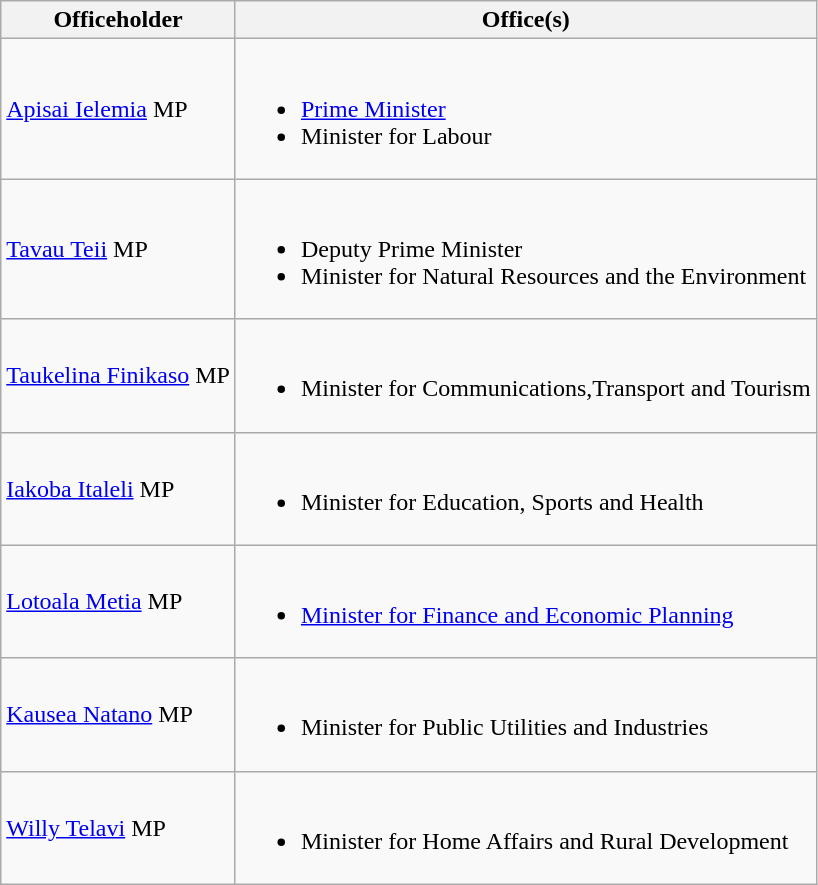<table class="wikitable">
<tr>
<th>Officeholder</th>
<th>Office(s)</th>
</tr>
<tr>
<td><a href='#'>Apisai Ielemia</a> MP</td>
<td><br><ul><li><a href='#'>Prime Minister</a></li><li>Minister for Labour</li></ul></td>
</tr>
<tr>
<td><a href='#'>Tavau Teii</a> MP</td>
<td><br><ul><li>Deputy Prime Minister</li><li>Minister for Natural Resources and the Environment</li></ul></td>
</tr>
<tr>
<td><a href='#'>Taukelina Finikaso</a> MP</td>
<td><br><ul><li>Minister for Communications,Transport and Tourism</li></ul></td>
</tr>
<tr>
<td><a href='#'>Iakoba Italeli</a> MP</td>
<td><br><ul><li>Minister for Education, Sports and Health</li></ul></td>
</tr>
<tr>
<td><a href='#'>Lotoala Metia</a> MP</td>
<td><br><ul><li><a href='#'>Minister for Finance and Economic Planning</a></li></ul></td>
</tr>
<tr>
<td><a href='#'>Kausea Natano</a> MP</td>
<td><br><ul><li>Minister for Public Utilities and Industries</li></ul></td>
</tr>
<tr>
<td><a href='#'>Willy Telavi</a> MP</td>
<td><br><ul><li>Minister for Home Affairs and Rural Development</li></ul></td>
</tr>
</table>
